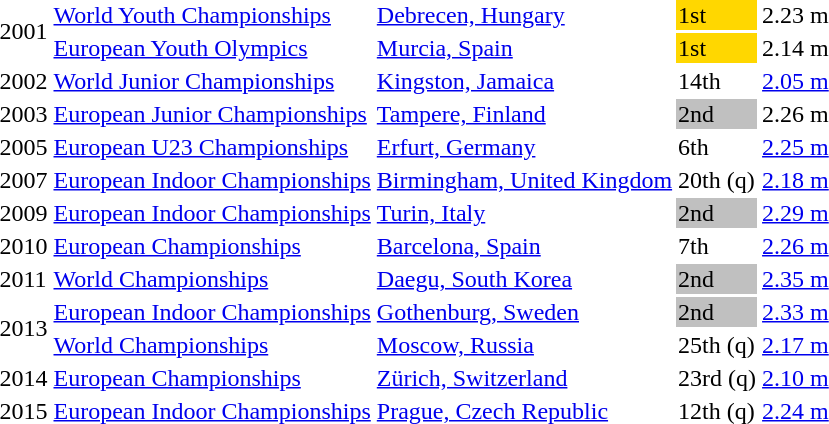<table>
<tr>
<td rowspan=2>2001</td>
<td><a href='#'>World Youth Championships</a></td>
<td><a href='#'>Debrecen, Hungary</a></td>
<td bgcolor=gold>1st</td>
<td>2.23 m</td>
</tr>
<tr>
<td><a href='#'>European Youth Olympics</a></td>
<td><a href='#'>Murcia, Spain</a></td>
<td bgcolor=gold>1st</td>
<td>2.14 m</td>
</tr>
<tr>
<td>2002</td>
<td><a href='#'>World Junior Championships</a></td>
<td><a href='#'>Kingston, Jamaica</a></td>
<td>14th</td>
<td><a href='#'>2.05 m</a></td>
</tr>
<tr>
<td>2003</td>
<td><a href='#'>European Junior Championships</a></td>
<td><a href='#'>Tampere, Finland</a></td>
<td bgcolor=silver>2nd</td>
<td>2.26 m</td>
</tr>
<tr>
<td>2005</td>
<td><a href='#'>European U23 Championships</a></td>
<td><a href='#'>Erfurt, Germany</a></td>
<td>6th</td>
<td><a href='#'>2.25 m</a></td>
</tr>
<tr>
<td>2007</td>
<td><a href='#'>European Indoor Championships</a></td>
<td><a href='#'>Birmingham, United Kingdom</a></td>
<td>20th (q)</td>
<td><a href='#'>2.18 m</a></td>
</tr>
<tr>
<td>2009</td>
<td><a href='#'>European Indoor Championships</a></td>
<td><a href='#'>Turin, Italy</a></td>
<td bgcolor=silver>2nd</td>
<td><a href='#'>2.29 m</a></td>
</tr>
<tr>
<td>2010</td>
<td><a href='#'>European Championships</a></td>
<td><a href='#'>Barcelona, Spain</a></td>
<td>7th</td>
<td><a href='#'>2.26 m</a></td>
</tr>
<tr>
<td>2011</td>
<td><a href='#'>World Championships</a></td>
<td><a href='#'>Daegu, South Korea</a></td>
<td bgcolor=silver>2nd</td>
<td><a href='#'>2.35 m</a></td>
</tr>
<tr>
<td rowspan=2>2013</td>
<td><a href='#'>European Indoor Championships</a></td>
<td><a href='#'>Gothenburg, Sweden</a></td>
<td bgcolor=silver>2nd</td>
<td><a href='#'>2.33 m</a></td>
</tr>
<tr>
<td><a href='#'>World Championships</a></td>
<td><a href='#'>Moscow, Russia</a></td>
<td>25th (q)</td>
<td><a href='#'>2.17 m</a></td>
</tr>
<tr>
<td>2014</td>
<td><a href='#'>European Championships</a></td>
<td><a href='#'>Zürich, Switzerland</a></td>
<td>23rd (q)</td>
<td><a href='#'>2.10 m</a></td>
</tr>
<tr>
<td>2015</td>
<td><a href='#'>European Indoor Championships</a></td>
<td><a href='#'>Prague, Czech Republic</a></td>
<td>12th (q)</td>
<td><a href='#'>2.24 m</a></td>
</tr>
</table>
